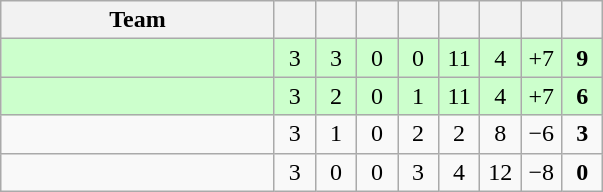<table class="wikitable" style="text-align: center;">
<tr>
<th width="175">Team</th>
<th width="20"></th>
<th width="20"></th>
<th width="20"></th>
<th width="20"></th>
<th width="20"></th>
<th width="20"></th>
<th width="20"></th>
<th width="20"></th>
</tr>
<tr style="background:#ccffcc;">
<td align=left></td>
<td>3</td>
<td>3</td>
<td>0</td>
<td>0</td>
<td>11</td>
<td>4</td>
<td>+7</td>
<td><strong>9</strong></td>
</tr>
<tr style="background:#ccffcc;">
<td align=left></td>
<td>3</td>
<td>2</td>
<td>0</td>
<td>1</td>
<td>11</td>
<td>4</td>
<td>+7</td>
<td><strong>6</strong></td>
</tr>
<tr>
<td align=left></td>
<td>3</td>
<td>1</td>
<td>0</td>
<td>2</td>
<td>2</td>
<td>8</td>
<td>−6</td>
<td><strong>3</strong></td>
</tr>
<tr>
<td align=left></td>
<td>3</td>
<td>0</td>
<td>0</td>
<td>3</td>
<td>4</td>
<td>12</td>
<td>−8</td>
<td><strong>0</strong></td>
</tr>
</table>
